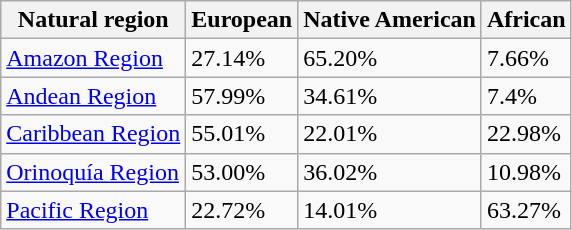<table class="wikitable">
<tr>
<th>Natural region</th>
<th>European</th>
<th>Native American</th>
<th>African</th>
</tr>
<tr>
<td><a href='#'>Amazon Region</a></td>
<td>27.14%</td>
<td>65.20%</td>
<td>7.66%</td>
</tr>
<tr>
<td><a href='#'>Andean Region</a></td>
<td>57.99%</td>
<td>34.61%</td>
<td>7.4%</td>
</tr>
<tr>
<td><a href='#'>Caribbean Region</a></td>
<td>55.01%</td>
<td>22.01%</td>
<td>22.98%</td>
</tr>
<tr>
<td><a href='#'>Orinoquía Region</a></td>
<td>53.00%</td>
<td>36.02%</td>
<td>10.98%</td>
</tr>
<tr>
<td><a href='#'>Pacific Region</a></td>
<td>22.72%</td>
<td>14.01%</td>
<td>63.27%</td>
</tr>
</table>
